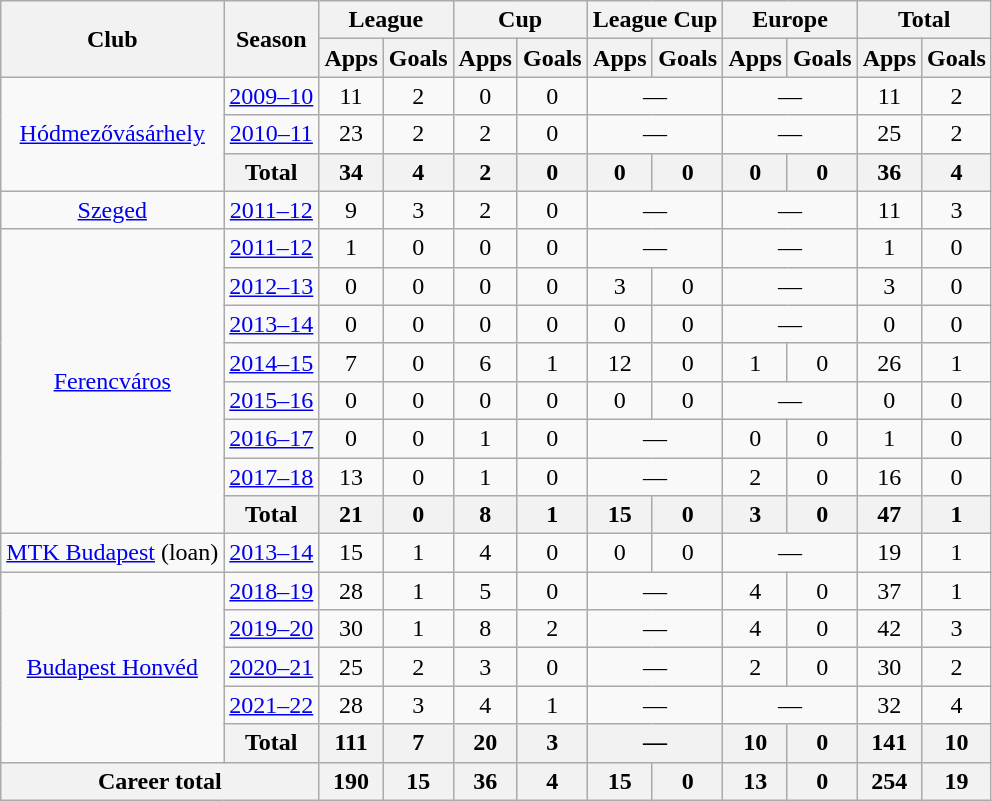<table class="wikitable" style="text-align: center;">
<tr>
<th rowspan="2">Club</th>
<th rowspan="2">Season</th>
<th colspan="2">League</th>
<th colspan="2">Cup</th>
<th colspan="2">League Cup</th>
<th colspan="2">Europe</th>
<th colspan="2">Total</th>
</tr>
<tr>
<th>Apps</th>
<th>Goals</th>
<th>Apps</th>
<th>Goals</th>
<th>Apps</th>
<th>Goals</th>
<th>Apps</th>
<th>Goals</th>
<th>Apps</th>
<th>Goals</th>
</tr>
<tr>
<td rowspan="3"><a href='#'>Hódmezővásárhely</a></td>
<td><a href='#'>2009–10</a></td>
<td>11</td>
<td>2</td>
<td>0</td>
<td>0</td>
<td colspan="2">—</td>
<td colspan="2">—</td>
<td>11</td>
<td>2</td>
</tr>
<tr>
<td><a href='#'>2010–11</a></td>
<td>23</td>
<td>2</td>
<td>2</td>
<td>0</td>
<td colspan="2">—</td>
<td colspan="2">—</td>
<td>25</td>
<td>2</td>
</tr>
<tr>
<th>Total</th>
<th>34</th>
<th>4</th>
<th>2</th>
<th>0</th>
<th>0</th>
<th>0</th>
<th>0</th>
<th>0</th>
<th>36</th>
<th>4</th>
</tr>
<tr>
<td><a href='#'>Szeged</a></td>
<td><a href='#'>2011–12</a></td>
<td>9</td>
<td>3</td>
<td>2</td>
<td>0</td>
<td colspan="2">—</td>
<td colspan="2">—</td>
<td>11</td>
<td>3</td>
</tr>
<tr>
<td rowspan="8"><a href='#'>Ferencváros</a></td>
<td><a href='#'>2011–12</a></td>
<td>1</td>
<td>0</td>
<td>0</td>
<td>0</td>
<td colspan="2">—</td>
<td colspan="2">—</td>
<td>1</td>
<td>0</td>
</tr>
<tr>
<td><a href='#'>2012–13</a></td>
<td>0</td>
<td>0</td>
<td>0</td>
<td>0</td>
<td>3</td>
<td>0</td>
<td colspan="2">—</td>
<td>3</td>
<td>0</td>
</tr>
<tr>
<td><a href='#'>2013–14</a></td>
<td>0</td>
<td>0</td>
<td>0</td>
<td>0</td>
<td>0</td>
<td>0</td>
<td colspan="2">—</td>
<td>0</td>
<td>0</td>
</tr>
<tr>
<td><a href='#'>2014–15</a></td>
<td>7</td>
<td>0</td>
<td>6</td>
<td>1</td>
<td>12</td>
<td>0</td>
<td>1</td>
<td>0</td>
<td>26</td>
<td>1</td>
</tr>
<tr>
<td><a href='#'>2015–16</a></td>
<td>0</td>
<td>0</td>
<td>0</td>
<td>0</td>
<td>0</td>
<td>0</td>
<td colspan="2">—</td>
<td>0</td>
<td>0</td>
</tr>
<tr>
<td><a href='#'>2016–17</a></td>
<td>0</td>
<td>0</td>
<td>1</td>
<td>0</td>
<td colspan="2">—</td>
<td>0</td>
<td>0</td>
<td>1</td>
<td>0</td>
</tr>
<tr>
<td><a href='#'>2017–18</a></td>
<td>13</td>
<td>0</td>
<td>1</td>
<td>0</td>
<td colspan="2">—</td>
<td>2</td>
<td>0</td>
<td>16</td>
<td>0</td>
</tr>
<tr>
<th>Total</th>
<th>21</th>
<th>0</th>
<th>8</th>
<th>1</th>
<th>15</th>
<th>0</th>
<th>3</th>
<th>0</th>
<th>47</th>
<th>1</th>
</tr>
<tr>
<td><a href='#'>MTK Budapest</a> (loan)</td>
<td><a href='#'>2013–14</a></td>
<td>15</td>
<td>1</td>
<td>4</td>
<td>0</td>
<td>0</td>
<td>0</td>
<td colspan="2">—</td>
<td>19</td>
<td>1</td>
</tr>
<tr>
<td rowspan="5"><a href='#'>Budapest Honvéd</a></td>
<td><a href='#'>2018–19</a></td>
<td>28</td>
<td>1</td>
<td>5</td>
<td>0</td>
<td colspan="2">—</td>
<td>4</td>
<td>0</td>
<td>37</td>
<td>1</td>
</tr>
<tr>
<td><a href='#'>2019–20</a></td>
<td>30</td>
<td>1</td>
<td>8</td>
<td>2</td>
<td colspan="2">—</td>
<td>4</td>
<td>0</td>
<td>42</td>
<td>3</td>
</tr>
<tr>
<td><a href='#'>2020–21</a></td>
<td>25</td>
<td>2</td>
<td>3</td>
<td>0</td>
<td colspan="2">—</td>
<td>2</td>
<td>0</td>
<td>30</td>
<td>2</td>
</tr>
<tr>
<td><a href='#'>2021–22</a></td>
<td>28</td>
<td>3</td>
<td>4</td>
<td>1</td>
<td colspan="2">—</td>
<td colspan="2">—</td>
<td>32</td>
<td>4</td>
</tr>
<tr>
<th>Total</th>
<th>111</th>
<th>7</th>
<th>20</th>
<th>3</th>
<th colspan="2">—</th>
<th>10</th>
<th>0</th>
<th>141</th>
<th>10</th>
</tr>
<tr>
<th colspan="2">Career total</th>
<th>190</th>
<th>15</th>
<th>36</th>
<th>4</th>
<th>15</th>
<th>0</th>
<th>13</th>
<th>0</th>
<th>254</th>
<th>19</th>
</tr>
</table>
